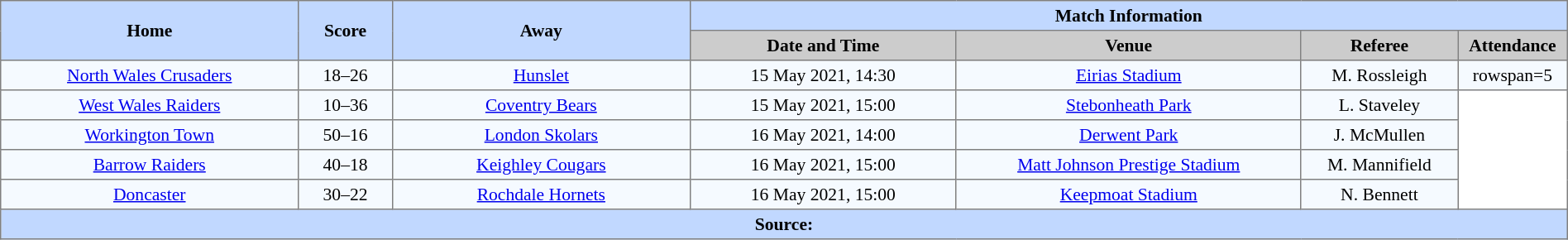<table border=1 style="border-collapse:collapse; font-size:90%; text-align:center;" cellpadding=3 cellspacing=0 width=100%>
<tr style="background:#C1D8ff;">
<th scope="col" rowspan=2 width=19%>Home</th>
<th scope="col" rowspan=2 width=6%>Score</th>
<th scope="col" rowspan=2 width=19%>Away</th>
<th colspan=4>Match Information</th>
</tr>
<tr style="background:#CCCCCC;">
<th scope="col" width=17%>Date and Time</th>
<th scope="col" width=22%>Venue</th>
<th scope="col" width=10%>Referee</th>
<th scope="col" width=7%>Attendance</th>
</tr>
<tr style="background:#F5FAFF;">
<td> <a href='#'>North Wales Crusaders</a></td>
<td>18–26</td>
<td> <a href='#'>Hunslet</a></td>
<td>15 May 2021, 14:30</td>
<td><a href='#'>Eirias Stadium</a></td>
<td>M. Rossleigh</td>
<td>rowspan=5 </td>
</tr>
<tr style="background:#F5FAFF;">
<td> <a href='#'>West Wales Raiders</a></td>
<td>10–36</td>
<td> <a href='#'>Coventry Bears</a></td>
<td>15 May 2021, 15:00</td>
<td><a href='#'>Stebonheath Park</a></td>
<td>L. Staveley</td>
</tr>
<tr style="background:#F5FAFF;">
<td> <a href='#'>Workington Town</a></td>
<td>50–16</td>
<td> <a href='#'>London Skolars</a></td>
<td>16 May 2021, 14:00</td>
<td><a href='#'>Derwent Park</a></td>
<td>J. McMullen</td>
</tr>
<tr style="background:#F5FAFF;">
<td> <a href='#'>Barrow Raiders</a></td>
<td>40–18</td>
<td> <a href='#'>Keighley Cougars</a></td>
<td>16 May 2021, 15:00</td>
<td><a href='#'>Matt Johnson Prestige Stadium</a></td>
<td>M. Mannifield</td>
</tr>
<tr style="background:#F5FAFF;">
<td> <a href='#'>Doncaster</a></td>
<td>30–22</td>
<td> <a href='#'>Rochdale Hornets</a></td>
<td>16 May 2021, 15:00</td>
<td><a href='#'>Keepmoat Stadium</a></td>
<td>N. Bennett</td>
</tr>
<tr style="background:#c1d8ff;">
<th colspan=7>Source:</th>
</tr>
</table>
